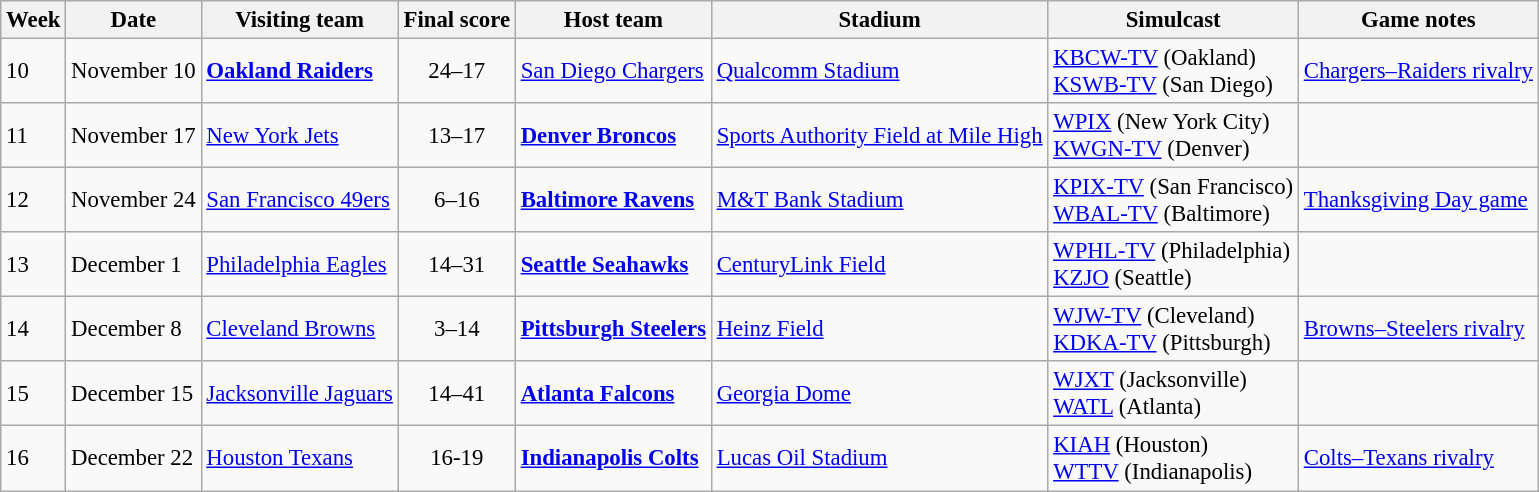<table class="wikitable" style="font-size: 95%;">
<tr>
<th>Week</th>
<th>Date</th>
<th>Visiting team</th>
<th>Final score</th>
<th>Host team</th>
<th>Stadium</th>
<th>Simulcast</th>
<th>Game notes</th>
</tr>
<tr>
<td>10</td>
<td>November 10</td>
<td><strong><a href='#'>Oakland Raiders</a></strong></td>
<td align="center">24–17</td>
<td><a href='#'>San Diego Chargers</a></td>
<td><a href='#'>Qualcomm Stadium</a></td>
<td><a href='#'>KBCW-TV</a> (Oakland)<br><a href='#'>KSWB-TV</a> (San Diego)</td>
<td><a href='#'>Chargers–Raiders rivalry</a></td>
</tr>
<tr>
<td>11</td>
<td>November 17</td>
<td><a href='#'>New York Jets</a></td>
<td align="center">13–17</td>
<td><strong><a href='#'>Denver Broncos</a></strong></td>
<td><a href='#'>Sports Authority Field at Mile High</a></td>
<td><a href='#'>WPIX</a> (New York City)<br><a href='#'>KWGN-TV</a> (Denver)</td>
<td></td>
</tr>
<tr>
<td>12</td>
<td>November 24</td>
<td><a href='#'>San Francisco 49ers</a></td>
<td align="center">6–16</td>
<td><strong><a href='#'>Baltimore Ravens</a></strong></td>
<td><a href='#'>M&T Bank Stadium</a></td>
<td><a href='#'>KPIX-TV</a> (San Francisco)<br><a href='#'>WBAL-TV</a> (Baltimore)</td>
<td><a href='#'>Thanksgiving Day game</a></td>
</tr>
<tr>
<td>13</td>
<td>December 1</td>
<td><a href='#'>Philadelphia Eagles</a></td>
<td align="center">14–31</td>
<td><strong><a href='#'>Seattle Seahawks</a></strong></td>
<td><a href='#'>CenturyLink Field</a></td>
<td><a href='#'>WPHL-TV</a> (Philadelphia)<br><a href='#'>KZJO</a> (Seattle)</td>
<td></td>
</tr>
<tr>
<td>14</td>
<td>December 8</td>
<td><a href='#'>Cleveland Browns</a></td>
<td align="center">3–14</td>
<td><strong><a href='#'>Pittsburgh Steelers</a></strong></td>
<td><a href='#'>Heinz Field</a></td>
<td><a href='#'>WJW-TV</a> (Cleveland)<br><a href='#'>KDKA-TV</a> (Pittsburgh)</td>
<td><a href='#'>Browns–Steelers rivalry</a></td>
</tr>
<tr>
<td>15</td>
<td>December 15</td>
<td><a href='#'>Jacksonville Jaguars</a></td>
<td align="center">14–41</td>
<td><strong><a href='#'>Atlanta Falcons</a></strong></td>
<td><a href='#'>Georgia Dome</a></td>
<td><a href='#'>WJXT</a> (Jacksonville)<br><a href='#'>WATL</a> (Atlanta)</td>
<td></td>
</tr>
<tr>
<td>16</td>
<td>December 22</td>
<td><a href='#'>Houston Texans</a></td>
<td align="center">16-19</td>
<td><strong><a href='#'>Indianapolis Colts</a></strong></td>
<td><a href='#'>Lucas Oil Stadium</a></td>
<td><a href='#'>KIAH</a> (Houston)<br><a href='#'>WTTV</a> (Indianapolis)</td>
<td><a href='#'>Colts–Texans rivalry</a></td>
</tr>
</table>
